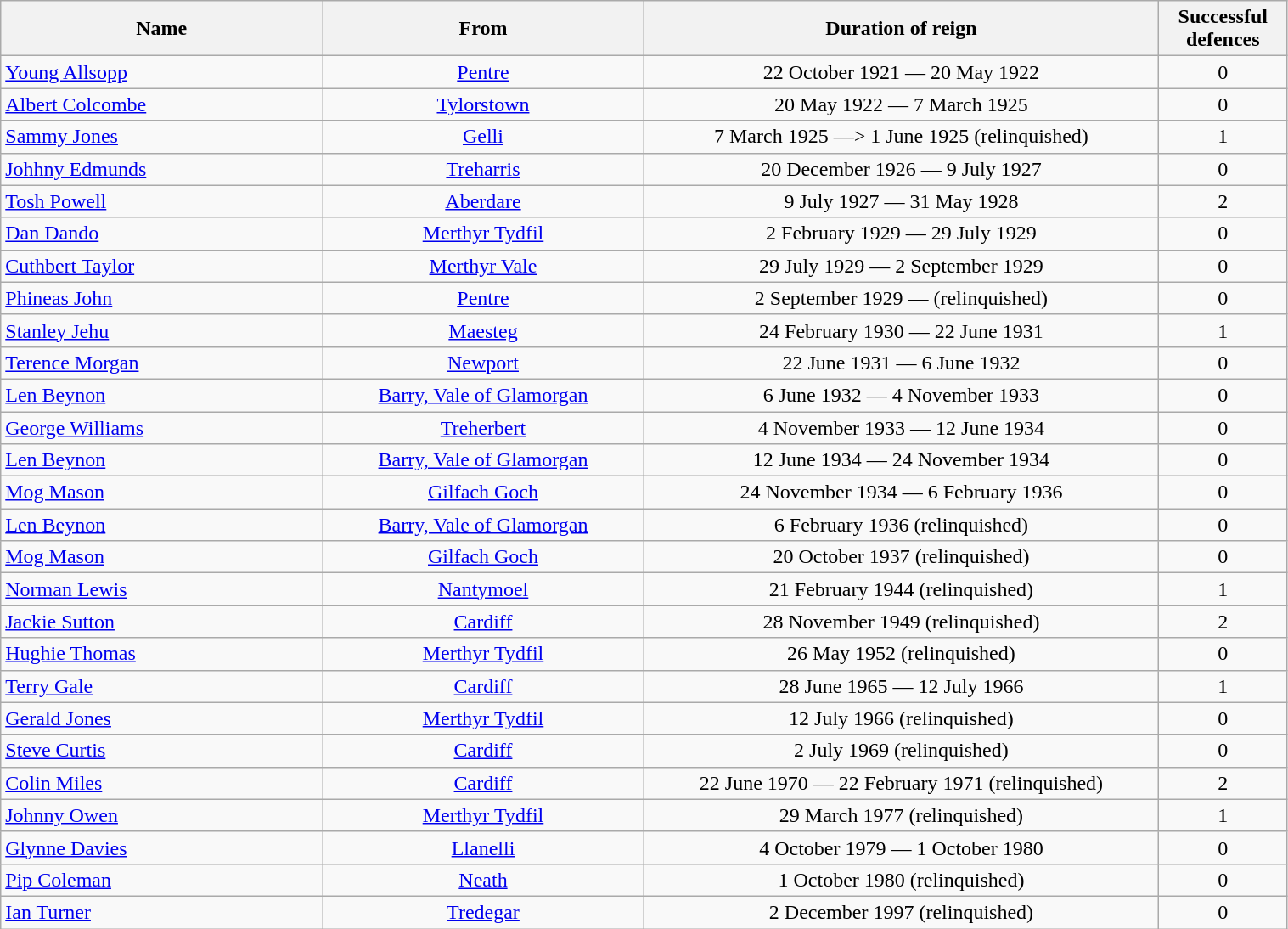<table class="wikitable" style="width:80%;">
<tr>
<th style="width:25%;">Name</th>
<th style="width:25%;">From</th>
<th style="width:40%;">Duration of reign</th>
<th style="width:10%;">Successful defences</th>
</tr>
<tr align=center>
<td align=left><a href='#'>Young Allsopp</a></td>
<td><a href='#'>Pentre</a></td>
<td>22 October 1921 — 20 May 1922</td>
<td>0</td>
</tr>
<tr align=center>
<td align=left><a href='#'>Albert Colcombe</a></td>
<td><a href='#'>Tylorstown</a></td>
<td>20 May 1922 — 7 March 1925</td>
<td>0</td>
</tr>
<tr align=center>
<td align=left><a href='#'>Sammy Jones</a></td>
<td><a href='#'>Gelli</a></td>
<td>7 March 1925 —> 1 June 1925 (relinquished)</td>
<td>1</td>
</tr>
<tr align=center>
<td align=left><a href='#'>Johhny Edmunds</a></td>
<td><a href='#'>Treharris</a></td>
<td>20 December 1926 — 9 July 1927</td>
<td>0</td>
</tr>
<tr align=center>
<td align=left><a href='#'>Tosh Powell</a></td>
<td><a href='#'>Aberdare</a></td>
<td>9 July 1927 — 31 May 1928</td>
<td>2</td>
</tr>
<tr align=center>
<td align=left><a href='#'>Dan Dando</a></td>
<td><a href='#'>Merthyr Tydfil</a></td>
<td>2 February 1929 — 29 July 1929</td>
<td>0</td>
</tr>
<tr align=center>
<td align=left><a href='#'>Cuthbert Taylor</a></td>
<td><a href='#'>Merthyr Vale</a></td>
<td>29 July 1929 — 2 September 1929</td>
<td>0</td>
</tr>
<tr align=center>
<td align=left><a href='#'>Phineas John</a></td>
<td><a href='#'>Pentre</a></td>
<td>2 September 1929 — (relinquished)</td>
<td>0</td>
</tr>
<tr align=center>
<td align=left><a href='#'>Stanley Jehu</a></td>
<td><a href='#'>Maesteg</a></td>
<td>24 February 1930 — 22 June 1931</td>
<td>1</td>
</tr>
<tr align=center>
<td align=left><a href='#'>Terence Morgan</a></td>
<td><a href='#'>Newport</a></td>
<td>22 June 1931 — 6 June 1932</td>
<td>0</td>
</tr>
<tr align=center>
<td align=left><a href='#'>Len Beynon</a></td>
<td><a href='#'>Barry, Vale of Glamorgan</a></td>
<td>6 June 1932 — 4 November 1933</td>
<td>0</td>
</tr>
<tr align=center>
<td align=left><a href='#'>George Williams</a></td>
<td><a href='#'>Treherbert</a></td>
<td>4 November 1933 — 12 June 1934</td>
<td>0</td>
</tr>
<tr align=center>
<td align=left><a href='#'>Len Beynon</a></td>
<td><a href='#'>Barry, Vale of Glamorgan</a></td>
<td>12 June 1934 — 24 November 1934</td>
<td>0</td>
</tr>
<tr align=center>
<td align=left><a href='#'>Mog Mason</a></td>
<td><a href='#'>Gilfach Goch</a></td>
<td>24 November 1934 — 6 February 1936</td>
<td>0</td>
</tr>
<tr align=center>
<td align=left><a href='#'>Len Beynon</a></td>
<td><a href='#'>Barry, Vale of Glamorgan</a></td>
<td>6 February 1936 (relinquished)</td>
<td>0</td>
</tr>
<tr align=center>
<td align=left><a href='#'>Mog Mason</a></td>
<td><a href='#'>Gilfach Goch</a></td>
<td>20 October 1937 (relinquished)</td>
<td>0</td>
</tr>
<tr align=center>
<td align=left><a href='#'>Norman Lewis</a></td>
<td><a href='#'>Nantymoel</a></td>
<td>21 February 1944 (relinquished)</td>
<td>1</td>
</tr>
<tr align=center>
<td align=left><a href='#'>Jackie Sutton</a></td>
<td><a href='#'>Cardiff</a></td>
<td>28 November 1949 (relinquished)</td>
<td>2</td>
</tr>
<tr align=center>
<td align=left><a href='#'>Hughie Thomas</a></td>
<td><a href='#'>Merthyr Tydfil</a></td>
<td>26 May 1952 (relinquished)</td>
<td>0</td>
</tr>
<tr align=center>
<td align=left><a href='#'>Terry Gale</a></td>
<td><a href='#'>Cardiff</a></td>
<td>28 June 1965 — 12 July 1966</td>
<td>1</td>
</tr>
<tr align=center>
<td align=left><a href='#'>Gerald Jones</a></td>
<td><a href='#'>Merthyr Tydfil</a></td>
<td>12 July 1966 (relinquished)</td>
<td>0</td>
</tr>
<tr align=center>
<td align=left><a href='#'>Steve Curtis</a></td>
<td><a href='#'>Cardiff</a></td>
<td>2 July 1969 (relinquished)</td>
<td>0</td>
</tr>
<tr align=center>
<td align=left><a href='#'>Colin Miles</a></td>
<td><a href='#'>Cardiff</a></td>
<td>22 June 1970 — 22 February 1971 (relinquished)</td>
<td>2</td>
</tr>
<tr align=center>
<td align=left><a href='#'>Johnny Owen</a></td>
<td><a href='#'>Merthyr Tydfil</a></td>
<td>29 March 1977 (relinquished)</td>
<td>1</td>
</tr>
<tr align=center>
<td align=left><a href='#'>Glynne Davies</a></td>
<td><a href='#'>Llanelli</a></td>
<td>4 October 1979 — 1 October 1980</td>
<td>0</td>
</tr>
<tr align=center>
<td align=left><a href='#'>Pip Coleman</a></td>
<td><a href='#'>Neath</a></td>
<td>1 October 1980 (relinquished)</td>
<td>0</td>
</tr>
<tr align=center>
<td align=left><a href='#'>Ian Turner</a></td>
<td><a href='#'>Tredegar</a></td>
<td>2 December 1997 (relinquished)</td>
<td>0</td>
</tr>
</table>
